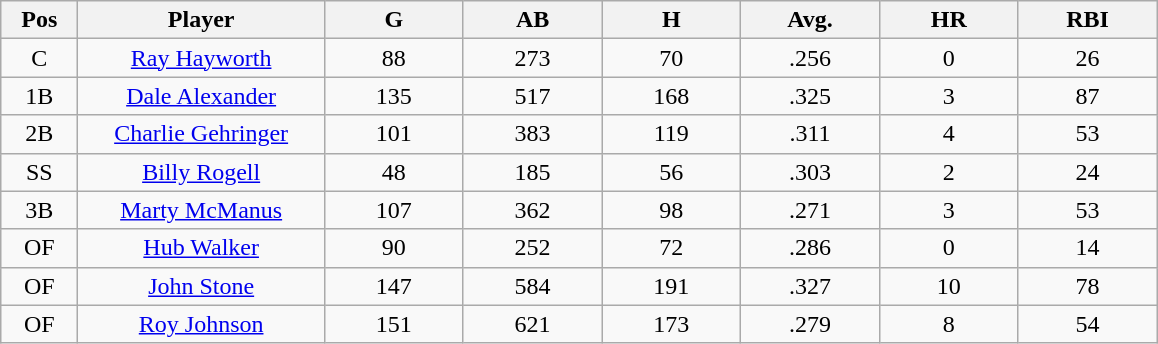<table class="wikitable sortable">
<tr>
<th bgcolor="#DDDDFF" width="5%">Pos</th>
<th bgcolor="#DDDDFF" width="16%">Player</th>
<th bgcolor="#DDDDFF" width="9%">G</th>
<th bgcolor="#DDDDFF" width="9%">AB</th>
<th bgcolor="#DDDDFF" width="9%">H</th>
<th bgcolor="#DDDDFF" width="9%">Avg.</th>
<th bgcolor="#DDDDFF" width="9%">HR</th>
<th bgcolor="#DDDDFF" width="9%">RBI</th>
</tr>
<tr align="center">
<td>C</td>
<td><a href='#'>Ray Hayworth</a></td>
<td>88</td>
<td>273</td>
<td>70</td>
<td>.256</td>
<td>0</td>
<td>26</td>
</tr>
<tr align=center>
<td>1B</td>
<td><a href='#'>Dale Alexander</a></td>
<td>135</td>
<td>517</td>
<td>168</td>
<td>.325</td>
<td>3</td>
<td>87</td>
</tr>
<tr align=center>
<td>2B</td>
<td><a href='#'>Charlie Gehringer</a></td>
<td>101</td>
<td>383</td>
<td>119</td>
<td>.311</td>
<td>4</td>
<td>53</td>
</tr>
<tr align=center>
<td>SS</td>
<td><a href='#'>Billy Rogell</a></td>
<td>48</td>
<td>185</td>
<td>56</td>
<td>.303</td>
<td>2</td>
<td>24</td>
</tr>
<tr align=center>
<td>3B</td>
<td><a href='#'>Marty McManus</a></td>
<td>107</td>
<td>362</td>
<td>98</td>
<td>.271</td>
<td>3</td>
<td>53</td>
</tr>
<tr align=center>
<td>OF</td>
<td><a href='#'>Hub Walker</a></td>
<td>90</td>
<td>252</td>
<td>72</td>
<td>.286</td>
<td>0</td>
<td>14</td>
</tr>
<tr align=center>
<td>OF</td>
<td><a href='#'>John Stone</a></td>
<td>147</td>
<td>584</td>
<td>191</td>
<td>.327</td>
<td>10</td>
<td>78</td>
</tr>
<tr align=center>
<td>OF</td>
<td><a href='#'>Roy Johnson</a></td>
<td>151</td>
<td>621</td>
<td>173</td>
<td>.279</td>
<td>8</td>
<td>54</td>
</tr>
</table>
